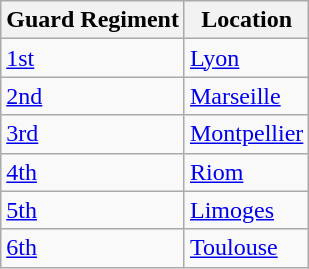<table class="wikitable">
<tr>
<th>Guard Regiment</th>
<th>Location</th>
</tr>
<tr>
<td><a href='#'>1st</a></td>
<td><a href='#'>Lyon</a></td>
</tr>
<tr>
<td><a href='#'>2nd</a></td>
<td><a href='#'>Marseille</a></td>
</tr>
<tr>
<td><a href='#'>3rd</a></td>
<td><a href='#'>Montpellier</a></td>
</tr>
<tr>
<td><a href='#'>4th</a></td>
<td><a href='#'>Riom</a></td>
</tr>
<tr>
<td><a href='#'>5th</a></td>
<td><a href='#'>Limoges</a></td>
</tr>
<tr>
<td><a href='#'>6th</a></td>
<td><a href='#'>Toulouse</a></td>
</tr>
</table>
